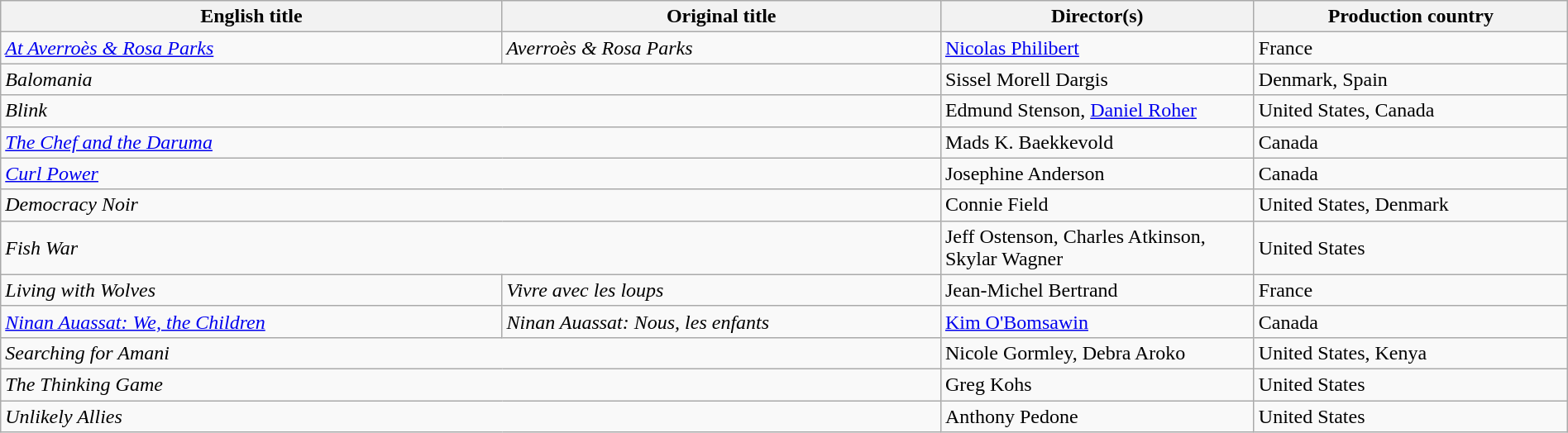<table class="sortable wikitable" width="100%" cellpadding="5">
<tr>
<th scope="col" width="32%">English title</th>
<th scope="col" width="28%">Original title</th>
<th scope="col" width="20%">Director(s)</th>
<th scope="col" width="20%">Production country</th>
</tr>
<tr>
<td><em><a href='#'>At Averroès & Rosa Parks</a></em></td>
<td><em>Averroès & Rosa Parks</em></td>
<td><a href='#'>Nicolas Philibert</a></td>
<td>France</td>
</tr>
<tr>
<td colspan=2><em>Balomania</em></td>
<td>Sissel Morell Dargis</td>
<td>Denmark, Spain</td>
</tr>
<tr>
<td colspan=2><em>Blink</em></td>
<td>Edmund Stenson, <a href='#'>Daniel Roher</a></td>
<td>United States, Canada</td>
</tr>
<tr>
<td colspan=2><em><a href='#'>The Chef and the Daruma</a></em></td>
<td>Mads K. Baekkevold</td>
<td>Canada</td>
</tr>
<tr>
<td colspan=2><em><a href='#'>Curl Power</a></em></td>
<td>Josephine Anderson</td>
<td>Canada</td>
</tr>
<tr>
<td colspan=2><em>Democracy Noir</em></td>
<td>Connie Field</td>
<td>United States, Denmark</td>
</tr>
<tr>
<td colspan=2><em>Fish War</em></td>
<td>Jeff Ostenson, Charles Atkinson, Skylar Wagner</td>
<td>United States</td>
</tr>
<tr>
<td><em>Living with Wolves</em></td>
<td><em>Vivre avec les loups</em></td>
<td>Jean-Michel Bertrand</td>
<td>France</td>
</tr>
<tr>
<td><em><a href='#'>Ninan Auassat: We, the Children</a></em></td>
<td><em>Ninan Auassat: Nous, les enfants</em></td>
<td><a href='#'>Kim O'Bomsawin</a></td>
<td>Canada</td>
</tr>
<tr>
<td colspan=2><em>Searching for Amani</em></td>
<td>Nicole Gormley, Debra Aroko</td>
<td>United States, Kenya</td>
</tr>
<tr>
<td colspan=2><em>The Thinking Game</em></td>
<td>Greg Kohs</td>
<td>United States</td>
</tr>
<tr>
<td colspan=2><em>Unlikely Allies</em></td>
<td>Anthony Pedone</td>
<td>United States</td>
</tr>
</table>
